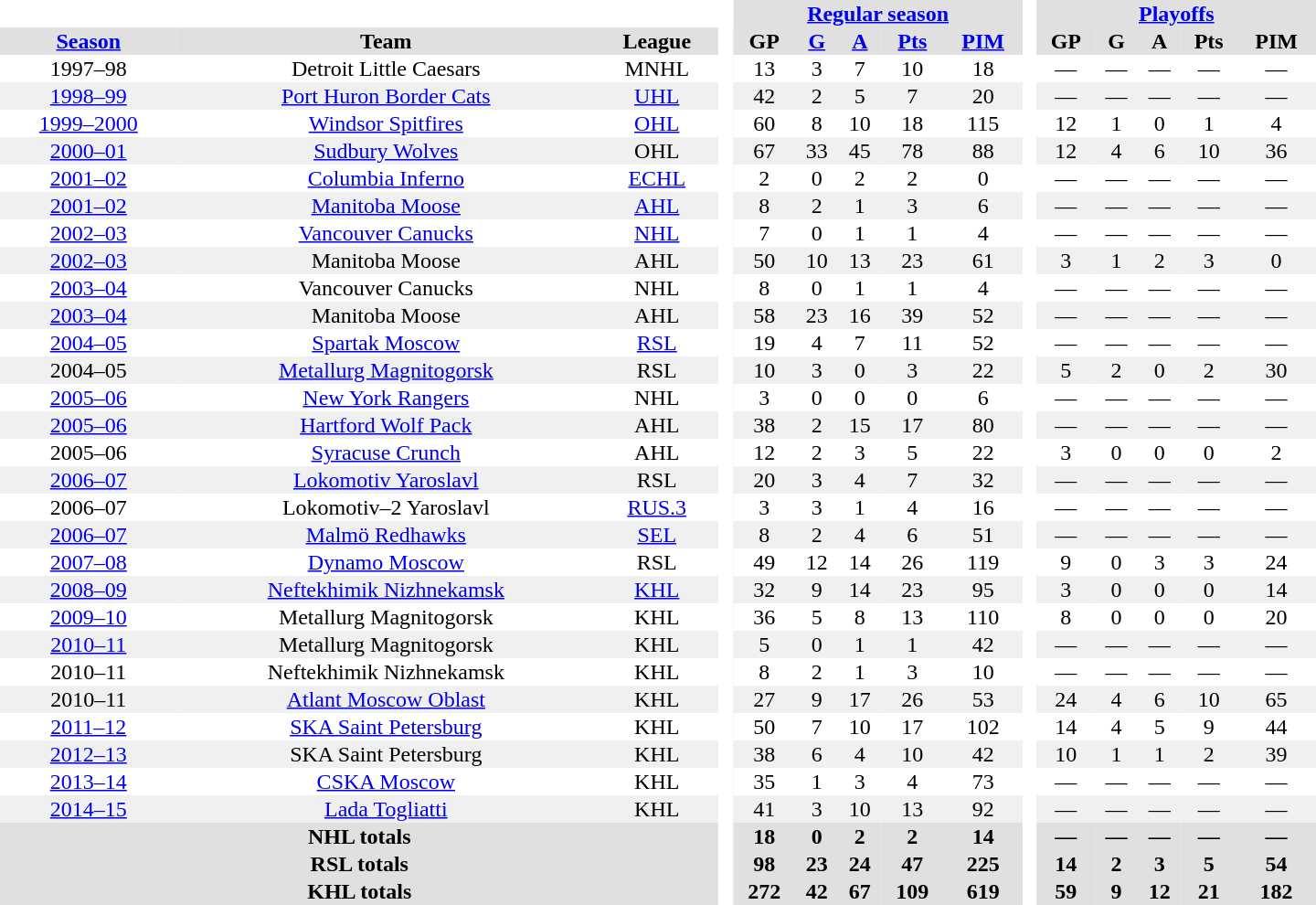<table border="0" cellpadding="1" cellspacing="0" style="text-align:center; width:60em;">
<tr style="background:#e0e0e0;">
<th colspan="3"  bgcolor="#ffffff"> </th>
<th rowspan="99" bgcolor="#ffffff"> </th>
<th colspan="5"><a href='#'>Regular season</a></th>
<th rowspan="99" bgcolor="#ffffff"> </th>
<th colspan="5"><a href='#'>Playoffs</a></th>
</tr>
<tr style="background:#e0e0e0;">
<th><a href='#'>Season</a></th>
<th>Team</th>
<th>League</th>
<th>GP</th>
<th><a href='#'>G</a></th>
<th><a href='#'>A</a></th>
<th><a href='#'>Pts</a></th>
<th><a href='#'>PIM</a></th>
<th>GP</th>
<th>G</th>
<th>A</th>
<th>Pts</th>
<th>PIM</th>
</tr>
<tr>
<td>1997–98</td>
<td>Detroit Little Caesars</td>
<td>MNHL</td>
<td>13</td>
<td>3</td>
<td>7</td>
<td>10</td>
<td>18</td>
<td>—</td>
<td>—</td>
<td>—</td>
<td>—</td>
<td>—</td>
</tr>
<tr bgcolor="#f0f0f0">
<td><a href='#'>1998–99</a></td>
<td><a href='#'>Port Huron Border Cats</a></td>
<td><a href='#'>UHL</a></td>
<td>42</td>
<td>2</td>
<td>5</td>
<td>7</td>
<td>20</td>
<td>—</td>
<td>—</td>
<td>—</td>
<td>—</td>
<td>—</td>
</tr>
<tr>
<td><a href='#'>1999–2000</a></td>
<td><a href='#'>Windsor Spitfires</a></td>
<td><a href='#'>OHL</a></td>
<td>60</td>
<td>8</td>
<td>10</td>
<td>18</td>
<td>115</td>
<td>12</td>
<td>1</td>
<td>0</td>
<td>1</td>
<td>4</td>
</tr>
<tr bgcolor="#f0f0f0">
<td><a href='#'>2000–01</a></td>
<td><a href='#'>Sudbury Wolves</a></td>
<td>OHL</td>
<td>67</td>
<td>33</td>
<td>45</td>
<td>78</td>
<td>88</td>
<td>12</td>
<td>4</td>
<td>6</td>
<td>10</td>
<td>36</td>
</tr>
<tr>
<td><a href='#'>2001–02</a></td>
<td><a href='#'>Columbia Inferno</a></td>
<td><a href='#'>ECHL</a></td>
<td>2</td>
<td>0</td>
<td>2</td>
<td>2</td>
<td>0</td>
<td>—</td>
<td>—</td>
<td>—</td>
<td>—</td>
<td>—</td>
</tr>
<tr bgcolor="#f0f0f0">
<td><a href='#'>2001–02</a></td>
<td><a href='#'>Manitoba Moose</a></td>
<td><a href='#'>AHL</a></td>
<td>8</td>
<td>2</td>
<td>1</td>
<td>3</td>
<td>6</td>
<td>—</td>
<td>—</td>
<td>—</td>
<td>—</td>
<td>—</td>
</tr>
<tr>
<td><a href='#'>2002–03</a></td>
<td><a href='#'>Vancouver Canucks</a></td>
<td><a href='#'>NHL</a></td>
<td>7</td>
<td>0</td>
<td>1</td>
<td>1</td>
<td>4</td>
<td>—</td>
<td>—</td>
<td>—</td>
<td>—</td>
<td>—</td>
</tr>
<tr bgcolor="#f0f0f0">
<td><a href='#'>2002–03</a></td>
<td>Manitoba Moose</td>
<td>AHL</td>
<td>50</td>
<td>10</td>
<td>13</td>
<td>23</td>
<td>61</td>
<td>3</td>
<td>1</td>
<td>2</td>
<td>3</td>
<td>0</td>
</tr>
<tr>
<td><a href='#'>2003–04</a></td>
<td>Vancouver Canucks</td>
<td>NHL</td>
<td>8</td>
<td>0</td>
<td>1</td>
<td>1</td>
<td>4</td>
<td>—</td>
<td>—</td>
<td>—</td>
<td>—</td>
<td>—</td>
</tr>
<tr bgcolor="#f0f0f0">
<td><a href='#'>2003–04</a></td>
<td>Manitoba Moose</td>
<td>AHL</td>
<td>58</td>
<td>23</td>
<td>16</td>
<td>39</td>
<td>52</td>
<td>—</td>
<td>—</td>
<td>—</td>
<td>—</td>
<td>—</td>
</tr>
<tr>
<td><a href='#'>2004–05</a></td>
<td><a href='#'>Spartak Moscow</a></td>
<td><a href='#'>RSL</a></td>
<td>19</td>
<td>4</td>
<td>7</td>
<td>11</td>
<td>52</td>
<td>—</td>
<td>—</td>
<td>—</td>
<td>—</td>
<td>—</td>
</tr>
<tr bgcolor="#f0f0f0">
<td>2004–05</td>
<td><a href='#'>Metallurg Magnitogorsk</a></td>
<td>RSL</td>
<td>10</td>
<td>3</td>
<td>0</td>
<td>3</td>
<td>22</td>
<td>5</td>
<td>2</td>
<td>0</td>
<td>2</td>
<td>30</td>
</tr>
<tr>
<td><a href='#'>2005–06</a></td>
<td><a href='#'>New York Rangers</a></td>
<td>NHL</td>
<td>3</td>
<td>0</td>
<td>0</td>
<td>0</td>
<td>6</td>
<td>—</td>
<td>—</td>
<td>—</td>
<td>—</td>
<td>—</td>
</tr>
<tr bgcolor="#f0f0f0">
<td><a href='#'>2005–06</a></td>
<td><a href='#'>Hartford Wolf Pack</a></td>
<td>AHL</td>
<td>38</td>
<td>2</td>
<td>15</td>
<td>17</td>
<td>80</td>
<td>—</td>
<td>—</td>
<td>—</td>
<td>—</td>
<td>—</td>
</tr>
<tr>
<td>2005–06</td>
<td><a href='#'>Syracuse Crunch</a></td>
<td>AHL</td>
<td>12</td>
<td>2</td>
<td>3</td>
<td>5</td>
<td>22</td>
<td>3</td>
<td>0</td>
<td>0</td>
<td>0</td>
<td>2</td>
</tr>
<tr bgcolor="#f0f0f0">
<td><a href='#'>2006–07</a></td>
<td><a href='#'>Lokomotiv Yaroslavl</a></td>
<td>RSL</td>
<td>20</td>
<td>3</td>
<td>4</td>
<td>7</td>
<td>32</td>
<td>—</td>
<td>—</td>
<td>—</td>
<td>—</td>
<td>—</td>
</tr>
<tr>
<td>2006–07</td>
<td>Lokomotiv–2 Yaroslavl</td>
<td><a href='#'>RUS.3</a></td>
<td>3</td>
<td>3</td>
<td>1</td>
<td>4</td>
<td>16</td>
<td>—</td>
<td>—</td>
<td>—</td>
<td>—</td>
<td>—</td>
</tr>
<tr bgcolor="#f0f0f0">
<td><a href='#'>2006–07</a></td>
<td><a href='#'>Malmö Redhawks</a></td>
<td><a href='#'>SEL</a></td>
<td>8</td>
<td>2</td>
<td>4</td>
<td>6</td>
<td>51</td>
<td>—</td>
<td>—</td>
<td>—</td>
<td>—</td>
<td>—</td>
</tr>
<tr>
<td><a href='#'>2007–08</a></td>
<td><a href='#'>Dynamo Moscow</a></td>
<td>RSL</td>
<td>49</td>
<td>12</td>
<td>14</td>
<td>26</td>
<td>119</td>
<td>9</td>
<td>0</td>
<td>3</td>
<td>3</td>
<td>24</td>
</tr>
<tr bgcolor="#f0f0f0">
<td><a href='#'>2008–09</a></td>
<td><a href='#'>Neftekhimik Nizhnekamsk</a></td>
<td><a href='#'>KHL</a></td>
<td>32</td>
<td>9</td>
<td>14</td>
<td>23</td>
<td>95</td>
<td>3</td>
<td>0</td>
<td>0</td>
<td>0</td>
<td>14</td>
</tr>
<tr>
<td><a href='#'>2009–10</a></td>
<td>Metallurg Magnitogorsk</td>
<td>KHL</td>
<td>36</td>
<td>5</td>
<td>8</td>
<td>13</td>
<td>110</td>
<td>8</td>
<td>0</td>
<td>0</td>
<td>0</td>
<td>20</td>
</tr>
<tr bgcolor="#f0f0f0">
<td><a href='#'>2010–11</a></td>
<td>Metallurg Magnitogorsk</td>
<td>KHL</td>
<td>5</td>
<td>0</td>
<td>1</td>
<td>1</td>
<td>42</td>
<td>—</td>
<td>—</td>
<td>—</td>
<td>—</td>
<td>—</td>
</tr>
<tr>
<td>2010–11</td>
<td>Neftekhimik Nizhnekamsk</td>
<td>KHL</td>
<td>8</td>
<td>2</td>
<td>1</td>
<td>3</td>
<td>10</td>
<td>—</td>
<td>—</td>
<td>—</td>
<td>—</td>
<td>—</td>
</tr>
<tr bgcolor="#f0f0f0">
<td>2010–11</td>
<td><a href='#'>Atlant Moscow Oblast</a></td>
<td>KHL</td>
<td>27</td>
<td>9</td>
<td>17</td>
<td>26</td>
<td>53</td>
<td>24</td>
<td>4</td>
<td>6</td>
<td>10</td>
<td>65</td>
</tr>
<tr>
<td><a href='#'>2011–12</a></td>
<td><a href='#'>SKA Saint Petersburg</a></td>
<td>KHL</td>
<td>50</td>
<td>7</td>
<td>10</td>
<td>17</td>
<td>102</td>
<td>14</td>
<td>4</td>
<td>5</td>
<td>9</td>
<td>44</td>
</tr>
<tr bgcolor="#f0f0f0">
<td><a href='#'>2012–13</a></td>
<td>SKA Saint Petersburg</td>
<td>KHL</td>
<td>38</td>
<td>6</td>
<td>4</td>
<td>10</td>
<td>42</td>
<td>10</td>
<td>1</td>
<td>1</td>
<td>2</td>
<td>39</td>
</tr>
<tr>
<td><a href='#'>2013–14</a></td>
<td><a href='#'>CSKA Moscow</a></td>
<td>KHL</td>
<td>35</td>
<td>1</td>
<td>3</td>
<td>4</td>
<td>73</td>
<td>—</td>
<td>—</td>
<td>—</td>
<td>—</td>
<td>—</td>
</tr>
<tr bgcolor="#f0f0f0">
<td><a href='#'>2014–15</a></td>
<td><a href='#'>Lada Togliatti</a></td>
<td>KHL</td>
<td>41</td>
<td>3</td>
<td>10</td>
<td>13</td>
<td>92</td>
<td>—</td>
<td>—</td>
<td>—</td>
<td>—</td>
<td>—</td>
</tr>
<tr bgcolor="#e0e0e0">
<th colspan="3">NHL totals</th>
<th>18</th>
<th>0</th>
<th>2</th>
<th>2</th>
<th>14</th>
<th>—</th>
<th>—</th>
<th>—</th>
<th>—</th>
<th>—</th>
</tr>
<tr bgcolor="#e0e0e0">
<th colspan="3">RSL totals</th>
<th>98</th>
<th>23</th>
<th>24</th>
<th>47</th>
<th>225</th>
<th>14</th>
<th>2</th>
<th>3</th>
<th>5</th>
<th>54</th>
</tr>
<tr bgcolor="#e0e0e0">
<th colspan="3">KHL totals</th>
<th>272</th>
<th>42</th>
<th>67</th>
<th>109</th>
<th>619</th>
<th>59</th>
<th>9</th>
<th>12</th>
<th>21</th>
<th>182</th>
</tr>
</table>
